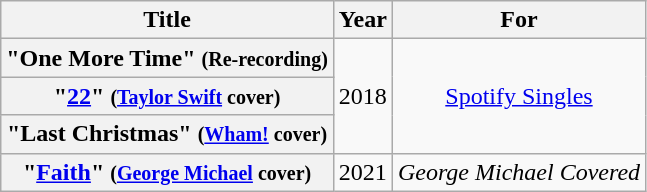<table class="wikitable plainrowheaders" style="text-align:center">
<tr>
<th scope="col">Title</th>
<th scope="col">Year</th>
<th scope="col">For</th>
</tr>
<tr>
<th scope="row">"One More Time" <small>(Re-recording)</small></th>
<td rowspan="3">2018</td>
<td rowspan="3"><a href='#'>Spotify Singles</a></td>
</tr>
<tr>
<th scope="row">"<a href='#'>22</a>" <small>(<a href='#'>Taylor Swift</a> cover)</small></th>
</tr>
<tr>
<th scope="row">"Last Christmas" <small>(<a href='#'>Wham!</a> cover)</small></th>
</tr>
<tr>
<th scope="row">"<a href='#'>Faith</a>" <small>(<a href='#'>George Michael</a> cover)</small></th>
<td>2021</td>
<td><em>George Michael Covered</em></td>
</tr>
</table>
